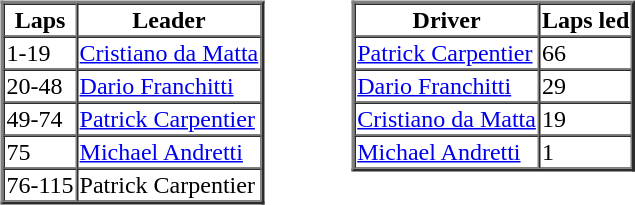<table>
<tr>
<td valign="top"><br><table border=2 cellspacing=0>
<tr>
<th>Laps</th>
<th>Leader</th>
</tr>
<tr>
<td>1-19</td>
<td><a href='#'>Cristiano da Matta</a></td>
</tr>
<tr>
<td>20-48</td>
<td><a href='#'>Dario Franchitti</a></td>
</tr>
<tr>
<td>49-74</td>
<td><a href='#'>Patrick Carpentier</a></td>
</tr>
<tr>
<td>75</td>
<td><a href='#'>Michael Andretti</a></td>
</tr>
<tr>
<td>76-115</td>
<td>Patrick Carpentier</td>
</tr>
</table>
</td>
<td width="50"> </td>
<td valign="top"><br><table border=2 cellspacing=0>
<tr>
<th>Driver</th>
<th>Laps led</th>
</tr>
<tr>
<td><a href='#'>Patrick Carpentier</a></td>
<td>66</td>
</tr>
<tr>
<td><a href='#'>Dario Franchitti</a></td>
<td>29</td>
</tr>
<tr>
<td><a href='#'>Cristiano da Matta</a></td>
<td>19</td>
</tr>
<tr>
<td><a href='#'>Michael Andretti</a></td>
<td>1</td>
</tr>
</table>
</td>
</tr>
</table>
